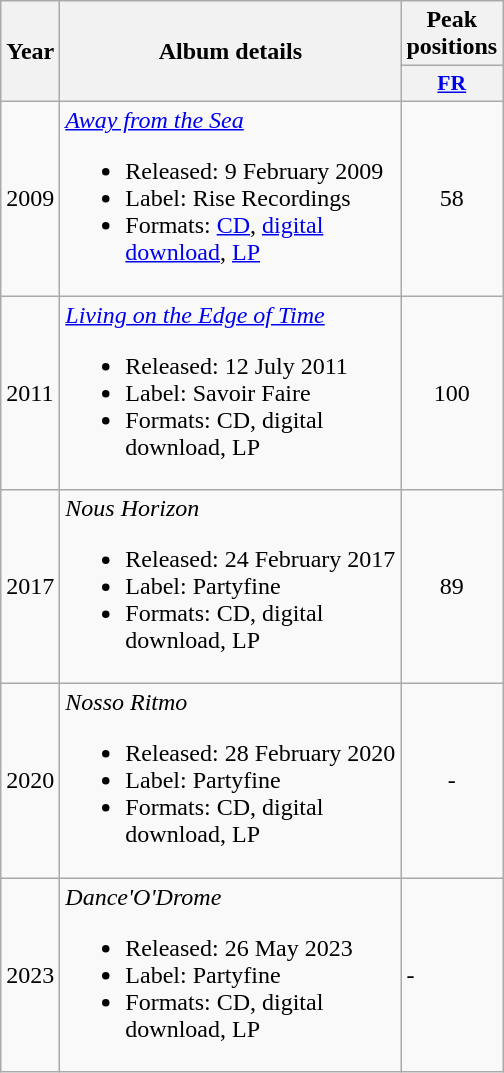<table class="wikitable">
<tr>
<th align="center" rowspan="2" width="10">Year</th>
<th align="center" rowspan="2" width="220">Album details</th>
<th align="center" colspan="1" width="20">Peak positions</th>
</tr>
<tr>
<th scope="col" style="width:3em;font-size:90%;"><a href='#'>FR</a><br></th>
</tr>
<tr>
<td>2009</td>
<td><em><a href='#'>Away from the Sea</a></em><br><ul><li>Released: 9 February 2009</li><li>Label: Rise Recordings</li><li>Formats: <a href='#'>CD</a>, <a href='#'>digital download</a>, <a href='#'>LP</a></li></ul></td>
<td style="text-align:center;">58</td>
</tr>
<tr>
<td>2011</td>
<td><em><a href='#'>Living on the Edge of Time</a></em><br><ul><li>Released: 12 July 2011</li><li>Label: Savoir Faire</li><li>Formats: CD, digital download, LP</li></ul></td>
<td style="text-align:center;">100</td>
</tr>
<tr>
<td>2017</td>
<td><em>Nous Horizon</em><br><ul><li>Released: 24 February 2017</li><li>Label: Partyfine</li><li>Formats: CD, digital download, LP</li></ul></td>
<td style="text-align:center;">89<br></td>
</tr>
<tr>
<td>2020</td>
<td><em>Nosso Ritmo</em><br><ul><li>Released: 28 February 2020</li><li>Label: Partyfine</li><li>Formats: CD, digital download, LP</li></ul></td>
<td style="text-align:center;">-</td>
</tr>
<tr>
<td>2023</td>
<td><em>Dance'O'Drome</em><br><ul><li>Released: 26 May 2023</li><li>Label: Partyfine</li><li>Formats: CD, digital download, LP</li></ul></td>
<td>-</td>
</tr>
</table>
